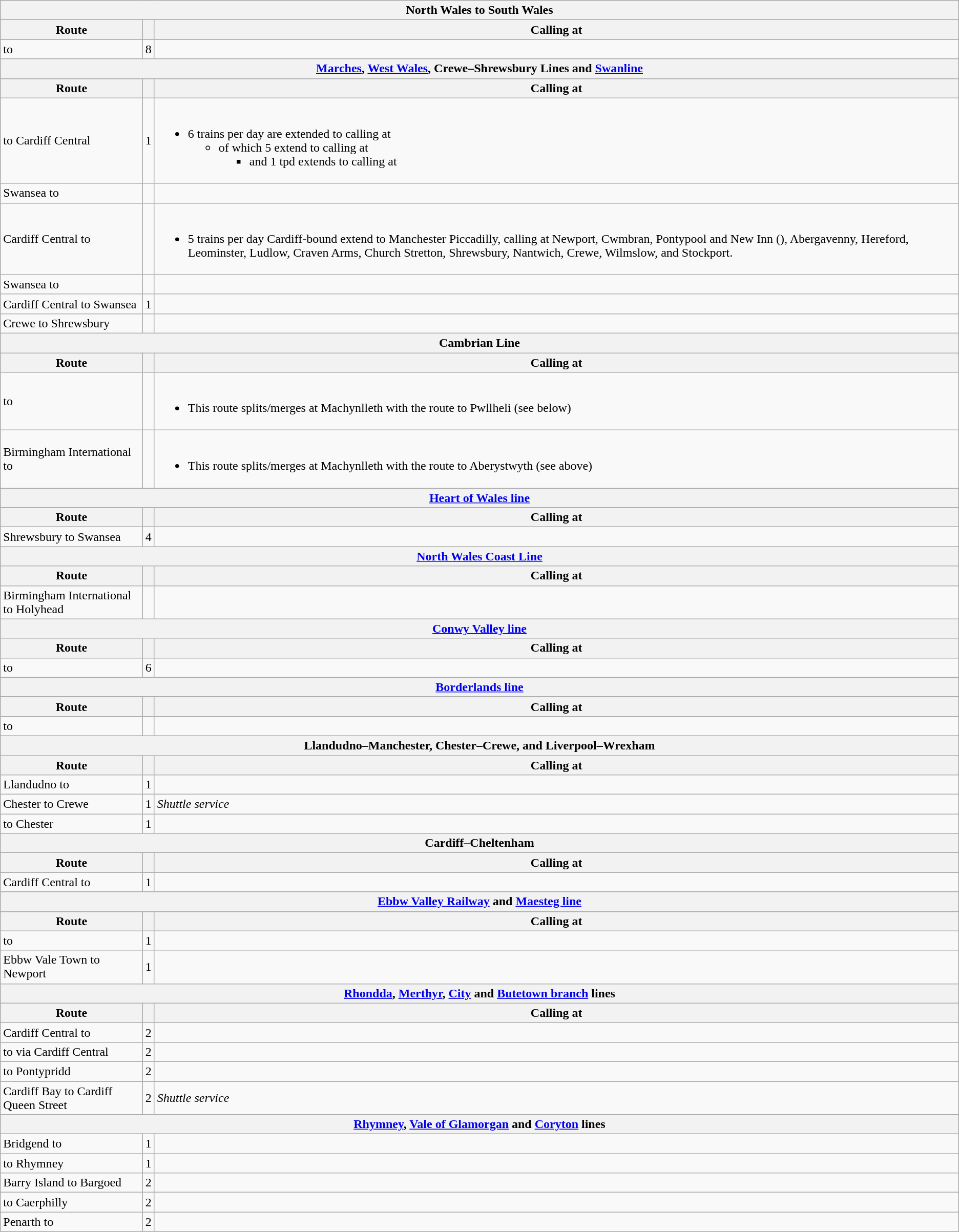<table class="wikitable">
<tr>
<th colspan="3">North Wales to South Wales</th>
</tr>
<tr>
<th>Route</th>
<th></th>
<th>Calling at</th>
</tr>
<tr>
<td> to </td>
<td>8</td>
<td></td>
</tr>
<tr>
<th colspan="3"><a href='#'>Marches</a>, <a href='#'>West Wales</a>, Crewe–Shrewsbury Lines and <a href='#'>Swanline</a></th>
</tr>
<tr>
<th>Route</th>
<th></th>
<th>Calling at</th>
</tr>
<tr>
<td> to Cardiff Central</td>
<td>1</td>
<td><br><ul><li>6 trains per day are extended to  calling at <ul><li>of which 5 extend to  calling at <ul><li>and 1 tpd extends to  calling at </li></ul></li></ul></li></ul></td>
</tr>
<tr>
<td>Swansea to </td>
<td></td>
<td></td>
</tr>
<tr>
<td>Cardiff Central to </td>
<td></td>
<td><br><ul><li>5 trains per day Cardiff-bound extend to Manchester Piccadilly, calling at Newport, Cwmbran, Pontypool and New Inn (), Abergavenny, Hereford, Leominster, Ludlow, Craven Arms, Church Stretton, Shrewsbury, Nantwich, Crewe, Wilmslow, and Stockport.</li></ul></td>
</tr>
<tr>
<td>Swansea to </td>
<td></td>
<td></td>
</tr>
<tr>
<td>Cardiff Central to Swansea</td>
<td>1</td>
<td></td>
</tr>
<tr>
<td>Crewe to Shrewsbury</td>
<td></td>
<td></td>
</tr>
<tr>
<th colspan="3">Cambrian Line</th>
</tr>
<tr>
<th>Route</th>
<th></th>
<th>Calling at</th>
</tr>
<tr>
<td> to </td>
<td></td>
<td><br><ul><li>This route splits/merges at Machynlleth with the route to Pwllheli (see below)</li></ul></td>
</tr>
<tr>
<td>Birmingham International to </td>
<td></td>
<td><br><ul><li>This route splits/merges at Machynlleth with the route to Aberystwyth (see above)</li></ul></td>
</tr>
<tr>
<th colspan="3"><a href='#'>Heart of Wales line</a></th>
</tr>
<tr>
<th>Route</th>
<th></th>
<th>Calling at</th>
</tr>
<tr>
<td>Shrewsbury to Swansea</td>
<td>4</td>
<td></td>
</tr>
<tr>
<th colspan="3"><a href='#'>North Wales Coast Line</a></th>
</tr>
<tr>
<th>Route</th>
<th></th>
<th>Calling at</th>
</tr>
<tr>
<td>Birmingham International to Holyhead</td>
<td></td>
<td></td>
</tr>
<tr>
<th colspan="3"><a href='#'>Conwy Valley line</a></th>
</tr>
<tr>
<th>Route</th>
<th></th>
<th>Calling at</th>
</tr>
<tr>
<td> to </td>
<td>6</td>
<td></td>
</tr>
<tr>
<th colspan="3"><a href='#'>Borderlands line</a></th>
</tr>
<tr>
<th>Route</th>
<th></th>
<th>Calling at</th>
</tr>
<tr>
<td> to </td>
<td></td>
<td></td>
</tr>
<tr>
<th colspan="3">Llandudno–Manchester, Chester–Crewe, and Liverpool–Wrexham</th>
</tr>
<tr>
<th>Route</th>
<th></th>
<th>Calling at</th>
</tr>
<tr>
<td>Llandudno to </td>
<td>1</td>
<td></td>
</tr>
<tr>
<td>Chester to Crewe</td>
<td>1</td>
<td><em>Shuttle service</em></td>
</tr>
<tr>
<td> to Chester</td>
<td>1</td>
<td></td>
</tr>
<tr>
<th colspan="3">Cardiff–Cheltenham</th>
</tr>
<tr>
<th>Route</th>
<th></th>
<th>Calling at</th>
</tr>
<tr>
<td>Cardiff Central to </td>
<td>1</td>
<td></td>
</tr>
<tr>
<th colspan="3"><a href='#'>Ebbw Valley Railway</a> and <a href='#'>Maesteg line</a></th>
</tr>
<tr>
<th>Route</th>
<th></th>
<th>Calling at</th>
</tr>
<tr>
<td> to </td>
<td>1</td>
<td></td>
</tr>
<tr>
<td>Ebbw Vale Town to Newport</td>
<td>1</td>
<td></td>
</tr>
<tr>
<th colspan="3"><a href='#'>Rhondda</a>, <a href='#'>Merthyr</a>, <a href='#'>City</a> and <a href='#'>Butetown branch</a> lines</th>
</tr>
<tr>
<th>Route</th>
<th></th>
<th>Calling at</th>
</tr>
<tr>
<td>Cardiff Central to </td>
<td>2</td>
<td></td>
</tr>
<tr>
<td> to  via Cardiff Central</td>
<td>2</td>
<td></td>
</tr>
<tr>
<td> to Pontypridd</td>
<td>2</td>
<td></td>
</tr>
<tr>
<td>Cardiff Bay to Cardiff Queen Street</td>
<td>2</td>
<td><em>Shuttle service</em></td>
</tr>
<tr>
<th colspan="3"><a href='#'>Rhymney</a>, <a href='#'>Vale of Glamorgan</a> and <a href='#'>Coryton</a> lines</th>
</tr>
<tr>
<td>Bridgend to </td>
<td>1</td>
<td></td>
</tr>
<tr>
<td> to Rhymney</td>
<td>1</td>
<td></td>
</tr>
<tr>
<td>Barry Island to Bargoed</td>
<td>2</td>
<td></td>
</tr>
<tr>
<td> to Caerphilly</td>
<td>2</td>
<td></td>
</tr>
<tr>
<td>Penarth to </td>
<td>2</td>
<td></td>
</tr>
</table>
